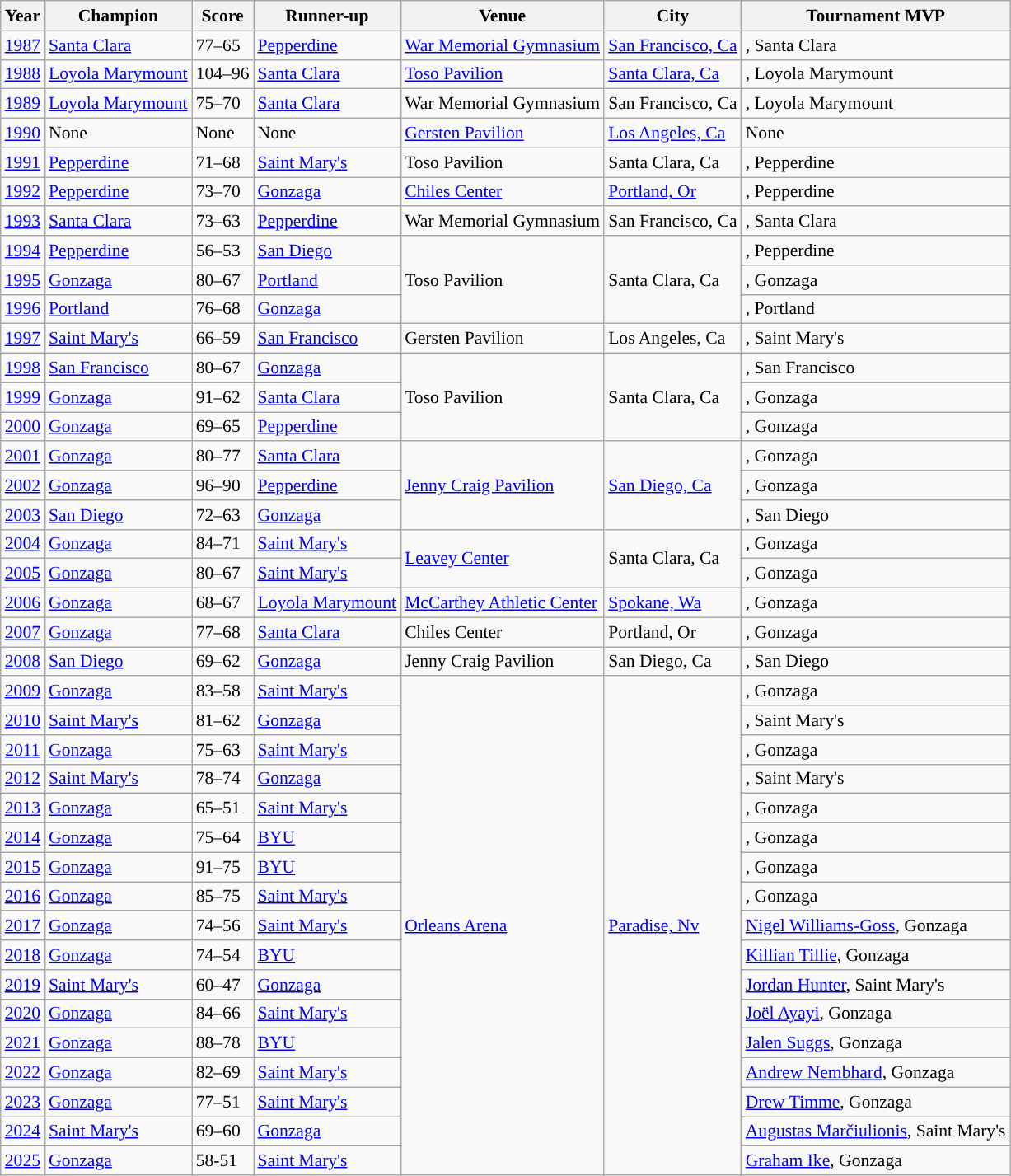<table class="wikitable sortable" style="font-size:90%">
<tr>
<th width=px>Year</th>
<th width=px>Champion</th>
<th width=px>Score</th>
<th width=px>Runner-up</th>
<th width=px>Venue</th>
<th width=px>City</th>
<th width=px>Tournament MVP</th>
</tr>
<tr>
<td align=center><a href='#'>1987</a></td>
<td><a href='#'>Santa Clara</a></td>
<td>77–65</td>
<td><a href='#'>Pepperdine</a></td>
<td><a href='#'>War Memorial Gymnasium</a></td>
<td><a href='#'>San Francisco, Ca</a></td>
<td>, Santa Clara</td>
</tr>
<tr>
<td align=center><a href='#'>1988</a></td>
<td><a href='#'>Loyola Marymount</a></td>
<td>104–96</td>
<td><a href='#'>Santa Clara</a></td>
<td><a href='#'>Toso Pavilion</a></td>
<td><a href='#'>Santa Clara, Ca</a></td>
<td>, Loyola Marymount</td>
</tr>
<tr>
<td align=center><a href='#'>1989</a></td>
<td><a href='#'>Loyola Marymount</a></td>
<td>75–70 </td>
<td><a href='#'>Santa Clara</a></td>
<td>War Memorial Gymnasium</td>
<td>San Francisco, Ca</td>
<td>, Loyola Marymount</td>
</tr>
<tr>
<td align=center><a href='#'>1990</a></td>
<td>None </td>
<td>None</td>
<td>None</td>
<td><a href='#'>Gersten Pavilion</a></td>
<td><a href='#'>Los Angeles, Ca</a></td>
<td>None</td>
</tr>
<tr>
<td align=center><a href='#'>1991</a></td>
<td><a href='#'>Pepperdine</a></td>
<td>71–68 </td>
<td><a href='#'>Saint Mary's</a></td>
<td>Toso Pavilion</td>
<td>Santa Clara, Ca</td>
<td>, Pepperdine</td>
</tr>
<tr>
<td align=center><a href='#'>1992</a></td>
<td><a href='#'>Pepperdine</a></td>
<td>73–70</td>
<td><a href='#'>Gonzaga</a></td>
<td><a href='#'>Chiles Center</a></td>
<td><a href='#'>Portland, Or</a></td>
<td>, Pepperdine</td>
</tr>
<tr>
<td align=center><a href='#'>1993</a></td>
<td><a href='#'>Santa Clara</a></td>
<td>73–63</td>
<td><a href='#'>Pepperdine</a></td>
<td>War Memorial Gymnasium</td>
<td>San Francisco, Ca</td>
<td>, Santa Clara</td>
</tr>
<tr>
<td align=center><a href='#'>1994</a></td>
<td><a href='#'>Pepperdine</a></td>
<td>56–53</td>
<td><a href='#'>San Diego</a></td>
<td rowspan=3>Toso Pavilion</td>
<td rowspan=3>Santa Clara, Ca</td>
<td>, Pepperdine</td>
</tr>
<tr>
<td align=center><a href='#'>1995</a></td>
<td><a href='#'>Gonzaga</a></td>
<td>80–67</td>
<td><a href='#'>Portland</a></td>
<td>, Gonzaga</td>
</tr>
<tr>
<td align=center><a href='#'>1996</a></td>
<td><a href='#'>Portland</a></td>
<td>76–68</td>
<td><a href='#'>Gonzaga</a></td>
<td>, Portland</td>
</tr>
<tr>
<td align=center><a href='#'>1997</a></td>
<td><a href='#'>Saint Mary's</a></td>
<td>66–59</td>
<td><a href='#'>San Francisco</a></td>
<td>Gersten Pavilion</td>
<td>Los Angeles, Ca</td>
<td>, Saint Mary's</td>
</tr>
<tr>
<td align=center><a href='#'>1998</a></td>
<td><a href='#'>San Francisco</a></td>
<td>80–67</td>
<td><a href='#'>Gonzaga</a></td>
<td rowspan=3>Toso Pavilion</td>
<td rowspan=3>Santa Clara, Ca</td>
<td>, San Francisco</td>
</tr>
<tr>
<td align=center><a href='#'>1999</a></td>
<td><a href='#'>Gonzaga</a></td>
<td>91–62</td>
<td><a href='#'>Santa Clara</a></td>
<td>, Gonzaga</td>
</tr>
<tr>
<td align=center><a href='#'>2000</a></td>
<td><a href='#'>Gonzaga</a></td>
<td>69–65 </td>
<td><a href='#'>Pepperdine</a></td>
<td>, Gonzaga</td>
</tr>
<tr>
<td align=center><a href='#'>2001</a></td>
<td><a href='#'>Gonzaga</a></td>
<td>80–77</td>
<td><a href='#'>Santa Clara</a></td>
<td rowspan=3><a href='#'>Jenny Craig Pavilion</a></td>
<td rowspan=3><a href='#'>San Diego, Ca</a></td>
<td>, Gonzaga</td>
</tr>
<tr>
<td align=center><a href='#'>2002</a></td>
<td><a href='#'>Gonzaga</a></td>
<td>96–90</td>
<td><a href='#'>Pepperdine</a></td>
<td>, Gonzaga </td>
</tr>
<tr>
<td align=center><a href='#'>2003</a></td>
<td><a href='#'>San Diego</a></td>
<td>72–63</td>
<td><a href='#'>Gonzaga</a></td>
<td>, San Diego </td>
</tr>
<tr>
<td align=center><a href='#'>2004</a></td>
<td><a href='#'>Gonzaga</a></td>
<td>84–71</td>
<td><a href='#'>Saint Mary's</a></td>
<td rowspan=2><a href='#'>Leavey Center</a></td>
<td rowspan=2>Santa Clara, Ca</td>
<td>, Gonzaga </td>
</tr>
<tr>
<td align=center><a href='#'>2005</a></td>
<td><a href='#'>Gonzaga</a></td>
<td>80–67</td>
<td><a href='#'>Saint Mary's</a></td>
<td>, Gonzaga </td>
</tr>
<tr>
<td align=center><a href='#'>2006</a></td>
<td><a href='#'>Gonzaga</a></td>
<td>68–67</td>
<td><a href='#'>Loyola Marymount</a></td>
<td><a href='#'>McCarthey Athletic Center</a></td>
<td><a href='#'>Spokane, Wa</a></td>
<td>, Gonzaga </td>
</tr>
<tr>
<td align=center><a href='#'>2007</a></td>
<td><a href='#'>Gonzaga</a></td>
<td>77–68</td>
<td><a href='#'>Santa Clara</a></td>
<td>Chiles Center</td>
<td>Portland, Or</td>
<td>, Gonzaga </td>
</tr>
<tr>
<td align=center><a href='#'>2008</a></td>
<td><a href='#'>San Diego</a></td>
<td>69–62</td>
<td><a href='#'>Gonzaga</a></td>
<td>Jenny Craig Pavilion</td>
<td>San Diego, Ca</td>
<td>, San Diego </td>
</tr>
<tr>
<td align=center><a href='#'>2009</a></td>
<td><a href='#'>Gonzaga</a></td>
<td>83–58</td>
<td><a href='#'>Saint Mary's</a></td>
<td rowspan=17><a href='#'>Orleans Arena</a></td>
<td rowspan=17><a href='#'>Paradise, Nv</a></td>
<td>, Gonzaga </td>
</tr>
<tr>
<td align=center><a href='#'>2010</a></td>
<td><a href='#'>Saint Mary's</a></td>
<td>81–62</td>
<td><a href='#'>Gonzaga</a></td>
<td>, Saint Mary's </td>
</tr>
<tr>
<td align=center><a href='#'>2011</a></td>
<td><a href='#'>Gonzaga</a></td>
<td>75–63</td>
<td><a href='#'>Saint Mary's</a></td>
<td>, Gonzaga </td>
</tr>
<tr>
<td align=center><a href='#'>2012</a></td>
<td><a href='#'>Saint Mary's</a></td>
<td>78–74 </td>
<td><a href='#'>Gonzaga</a></td>
<td>, Saint Mary's </td>
</tr>
<tr>
<td align=center><a href='#'>2013</a></td>
<td><a href='#'>Gonzaga</a></td>
<td>65–51</td>
<td><a href='#'>Saint Mary's</a></td>
<td>, Gonzaga </td>
</tr>
<tr>
<td align=center><a href='#'>2014</a></td>
<td><a href='#'>Gonzaga</a></td>
<td>75–64</td>
<td><a href='#'>BYU</a></td>
<td>, Gonzaga </td>
</tr>
<tr>
<td align=center><a href='#'>2015</a></td>
<td><a href='#'>Gonzaga</a></td>
<td>91–75</td>
<td><a href='#'>BYU</a></td>
<td>, Gonzaga </td>
</tr>
<tr>
<td align=center><a href='#'>2016</a></td>
<td><a href='#'>Gonzaga</a></td>
<td>85–75</td>
<td><a href='#'>Saint Mary's</a></td>
<td>, Gonzaga </td>
</tr>
<tr>
<td align=center><a href='#'>2017</a></td>
<td><a href='#'>Gonzaga</a></td>
<td>74–56</td>
<td><a href='#'>Saint Mary's</a></td>
<td><a href='#'>Nigel Williams-Goss</a>, Gonzaga</td>
</tr>
<tr>
<td align=center><a href='#'>2018</a></td>
<td><a href='#'>Gonzaga</a></td>
<td>74–54</td>
<td><a href='#'>BYU</a></td>
<td><a href='#'>Killian Tillie</a>, Gonzaga</td>
</tr>
<tr>
<td align=center><a href='#'>2019</a></td>
<td><a href='#'>Saint Mary's</a></td>
<td>60–47</td>
<td><a href='#'>Gonzaga</a></td>
<td><a href='#'>Jordan Hunter</a>, Saint Mary's</td>
</tr>
<tr>
<td align=center><a href='#'>2020</a></td>
<td><a href='#'>Gonzaga</a></td>
<td>84–66</td>
<td><a href='#'>Saint Mary's</a></td>
<td><a href='#'>Joël Ayayi</a>, Gonzaga</td>
</tr>
<tr>
<td align=center><a href='#'>2021</a></td>
<td><a href='#'>Gonzaga</a></td>
<td>88–78</td>
<td><a href='#'>BYU</a></td>
<td><a href='#'>Jalen Suggs</a>, Gonzaga</td>
</tr>
<tr>
<td align=center><a href='#'>2022</a></td>
<td><a href='#'>Gonzaga</a></td>
<td>82–69</td>
<td><a href='#'>Saint Mary's</a></td>
<td><a href='#'>Andrew Nembhard</a>, Gonzaga</td>
</tr>
<tr>
<td align=center><a href='#'>2023</a></td>
<td><a href='#'>Gonzaga</a></td>
<td>77–51</td>
<td><a href='#'>Saint Mary's</a></td>
<td><a href='#'>Drew Timme</a>, Gonzaga</td>
</tr>
<tr>
<td align=center><a href='#'>2024</a></td>
<td><a href='#'>Saint Mary's</a></td>
<td>69–60</td>
<td><a href='#'>Gonzaga</a></td>
<td><a href='#'>Augustas Marčiulionis</a>, Saint Mary's</td>
</tr>
<tr>
<td align=center><a href='#'>2025</a></td>
<td><a href='#'>Gonzaga</a></td>
<td>58-51</td>
<td><a href='#'>Saint Mary's</a></td>
<td><a href='#'>Graham Ike</a>, Gonzaga</td>
</tr>
</table>
